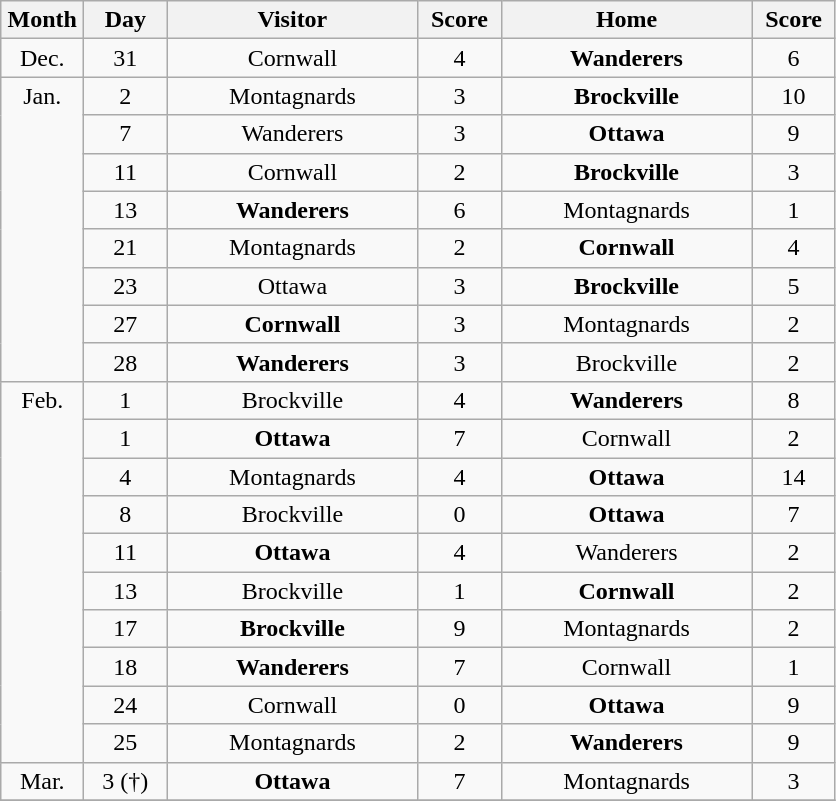<table class="wikitable" style="text-align:center;">
<tr>
<th style="width:3em">Month</th>
<th style="width:3em">Day</th>
<th style="width:10em">Visitor</th>
<th style="width:3em">Score</th>
<th style="width:10em">Home</th>
<th style="width:3em">Score</th>
</tr>
<tr>
<td valign=top>Dec.</td>
<td>31</td>
<td>Cornwall</td>
<td>4</td>
<td><strong>Wanderers</strong></td>
<td>6</td>
</tr>
<tr>
<td rowspan=8 valign=top>Jan.</td>
<td>2</td>
<td>Montagnards</td>
<td>3</td>
<td><strong>Brockville</strong></td>
<td>10</td>
</tr>
<tr>
<td>7</td>
<td>Wanderers</td>
<td>3</td>
<td><strong>Ottawa</strong></td>
<td>9</td>
</tr>
<tr>
<td>11</td>
<td>Cornwall</td>
<td>2</td>
<td><strong>Brockville</strong></td>
<td>3</td>
</tr>
<tr>
<td>13</td>
<td><strong>Wanderers</strong></td>
<td>6</td>
<td>Montagnards</td>
<td>1</td>
</tr>
<tr>
<td>21</td>
<td>Montagnards</td>
<td>2</td>
<td><strong>Cornwall</strong></td>
<td>4</td>
</tr>
<tr>
<td>23</td>
<td>Ottawa</td>
<td>3</td>
<td><strong>Brockville</strong></td>
<td>5</td>
</tr>
<tr>
<td>27</td>
<td><strong>Cornwall</strong></td>
<td>3</td>
<td>Montagnards</td>
<td>2</td>
</tr>
<tr>
<td>28</td>
<td><strong>Wanderers</strong></td>
<td>3</td>
<td>Brockville</td>
<td>2</td>
</tr>
<tr>
<td rowspan=10 valign=top>Feb.</td>
<td>1</td>
<td>Brockville</td>
<td>4</td>
<td><strong>Wanderers</strong></td>
<td>8</td>
</tr>
<tr>
<td>1</td>
<td><strong>Ottawa</strong></td>
<td>7</td>
<td>Cornwall</td>
<td>2</td>
</tr>
<tr>
<td>4</td>
<td>Montagnards</td>
<td>4</td>
<td><strong>Ottawa</strong></td>
<td>14</td>
</tr>
<tr>
<td>8</td>
<td>Brockville</td>
<td>0</td>
<td><strong>Ottawa</strong></td>
<td>7</td>
</tr>
<tr>
<td>11</td>
<td><strong>Ottawa</strong></td>
<td>4</td>
<td>Wanderers</td>
<td>2</td>
</tr>
<tr>
<td>13</td>
<td>Brockville</td>
<td>1</td>
<td><strong>Cornwall</strong></td>
<td>2</td>
</tr>
<tr>
<td>17</td>
<td><strong>Brockville</strong></td>
<td>9</td>
<td>Montagnards</td>
<td>2</td>
</tr>
<tr>
<td>18</td>
<td><strong>Wanderers</strong></td>
<td>7</td>
<td>Cornwall</td>
<td>1</td>
</tr>
<tr>
<td>24</td>
<td>Cornwall</td>
<td>0</td>
<td><strong>Ottawa</strong></td>
<td>9</td>
</tr>
<tr>
<td>25</td>
<td>Montagnards</td>
<td>2</td>
<td><strong>Wanderers</strong></td>
<td>9</td>
</tr>
<tr>
<td valign=top>Mar.</td>
<td>3 (†)</td>
<td><strong>Ottawa</strong></td>
<td>7</td>
<td>Montagnards</td>
<td>3</td>
</tr>
<tr>
</tr>
</table>
